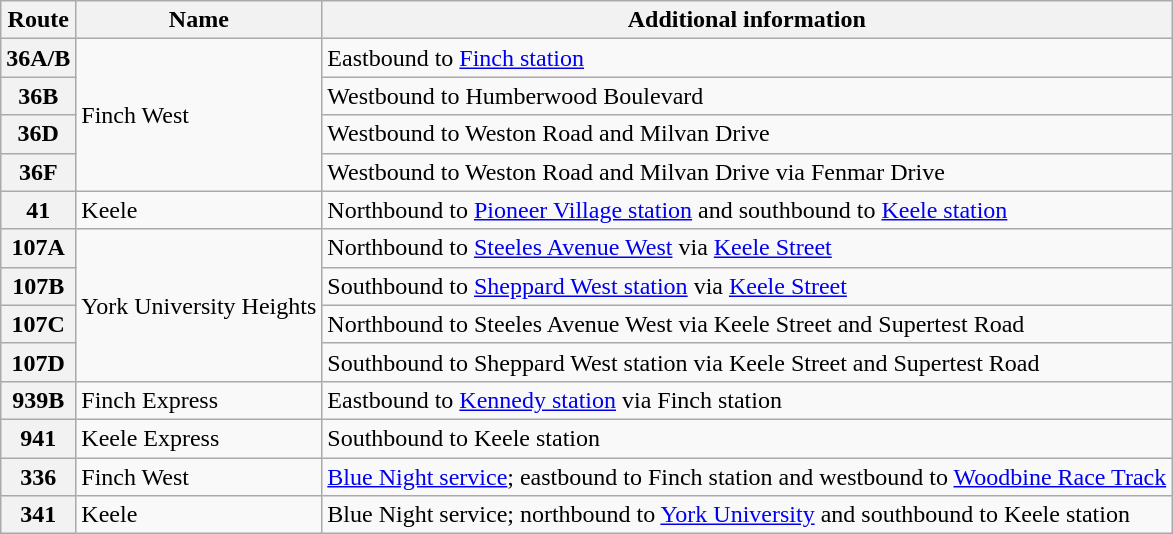<table class="wikitable">
<tr>
<th>Route</th>
<th>Name</th>
<th>Additional information</th>
</tr>
<tr>
<th>36A/B</th>
<td rowspan="4">Finch West</td>
<td>Eastbound to <a href='#'>Finch station</a></td>
</tr>
<tr>
<th>36B</th>
<td>Westbound to Humberwood Boulevard</td>
</tr>
<tr>
<th>36D</th>
<td>Westbound to Weston Road and Milvan Drive<br></td>
</tr>
<tr>
<th>36F</th>
<td>Westbound to Weston Road and Milvan Drive via Fenmar Drive<br></td>
</tr>
<tr>
<th>41</th>
<td>Keele</td>
<td>Northbound to <a href='#'>Pioneer Village station</a> and southbound to <a href='#'>Keele station</a><br></td>
</tr>
<tr>
<th>107A</th>
<td rowspan="4">York University Heights</td>
<td>Northbound to <a href='#'>Steeles Avenue West</a> via <a href='#'>Keele Street</a><br></td>
</tr>
<tr>
<th>107B</th>
<td>Southbound to <a href='#'>Sheppard West station</a> via <a href='#'>Keele Street</a><br></td>
</tr>
<tr>
<th>107C</th>
<td>Northbound to Steeles Avenue West via Keele Street and Supertest Road<br></td>
</tr>
<tr>
<th>107D</th>
<td>Southbound to Sheppard West station via Keele Street and Supertest Road<br></td>
</tr>
<tr>
<th>939B</th>
<td>Finch Express</td>
<td>Eastbound to <a href='#'>Kennedy station</a> via Finch station</td>
</tr>
<tr>
<th>941</th>
<td>Keele Express</td>
<td>Southbound to Keele station<br></td>
</tr>
<tr>
<th>336</th>
<td>Finch West</td>
<td><a href='#'>Blue Night service</a>; eastbound to Finch station and westbound to <a href='#'>Woodbine Race Track</a><br></td>
</tr>
<tr>
<th>341</th>
<td>Keele</td>
<td>Blue Night service; northbound to <a href='#'>York University</a> and southbound to Keele station<br></td>
</tr>
</table>
